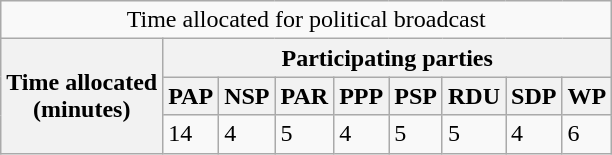<table class="wikitable">
<tr>
<td colspan=9; style="text-align: center">Time allocated for political broadcast</td>
</tr>
<tr>
<th rowspan=3>Time allocated<br>(minutes)</th>
<th Colspan=8>Participating parties</th>
</tr>
<tr>
<th>PAP</th>
<th>NSP</th>
<th>PAR</th>
<th>PPP</th>
<th>PSP</th>
<th>RDU</th>
<th>SDP</th>
<th>WP</th>
</tr>
<tr>
<td>14</td>
<td>4</td>
<td>5</td>
<td>4</td>
<td>5</td>
<td>5</td>
<td>4</td>
<td>6</td>
</tr>
</table>
